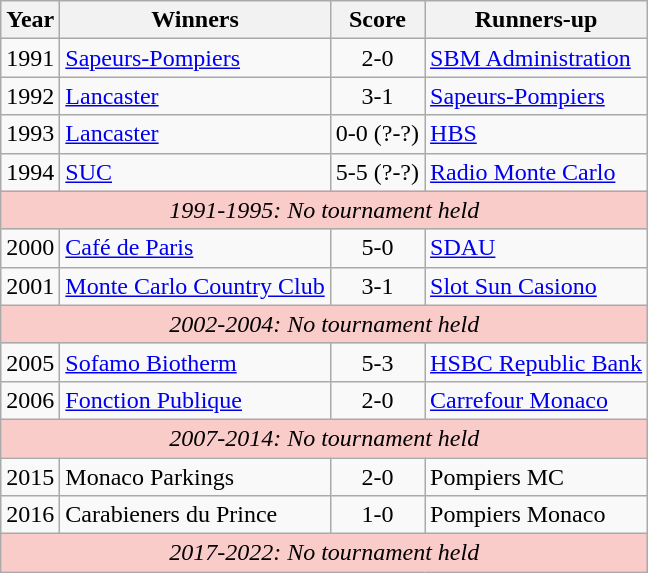<table class="wikitable sortable">
<tr>
<th>Year</th>
<th>Winners</th>
<th>Score</th>
<th>Runners-up</th>
</tr>
<tr>
<td>1991</td>
<td><a href='#'>Sapeurs-Pompiers</a></td>
<td align="center">2-0</td>
<td><a href='#'>SBM Administration</a></td>
</tr>
<tr>
<td>1992</td>
<td><a href='#'>Lancaster</a></td>
<td align="center">3-1</td>
<td><a href='#'>Sapeurs-Pompiers</a></td>
</tr>
<tr>
<td>1993</td>
<td><a href='#'>Lancaster</a></td>
<td align="center">0-0 (?-?)</td>
<td><a href='#'>HBS</a></td>
</tr>
<tr>
<td>1994</td>
<td><a href='#'>SUC</a></td>
<td align="center">5-5 (?-?)</td>
<td><a href='#'>Radio Monte Carlo</a></td>
</tr>
<tr>
<td colspan="4" align="center" style="background: #F9CCCA; color: black"><em>1991-1995: No tournament held</em></td>
</tr>
<tr>
<td>2000</td>
<td><a href='#'>Café de Paris</a></td>
<td align="center">5-0</td>
<td><a href='#'>SDAU</a></td>
</tr>
<tr>
<td>2001</td>
<td><a href='#'>Monte Carlo Country Club</a></td>
<td align="center">3-1</td>
<td><a href='#'>Slot Sun Casiono</a></td>
</tr>
<tr>
<td colspan="4" align="center" style="background: #F9CCCA; color: black"><em>2002-2004: No tournament held</em></td>
</tr>
<tr>
<td>2005</td>
<td><a href='#'>Sofamo Biotherm</a></td>
<td align="center">5-3</td>
<td><a href='#'>HSBC Republic Bank</a></td>
</tr>
<tr>
<td>2006</td>
<td><a href='#'>Fonction Publique</a></td>
<td align="center">2-0</td>
<td><a href='#'>Carrefour Monaco</a></td>
</tr>
<tr>
<td colspan="4" align="center" style="background: #F9CCCA; color: black"><em>2007-2014: No tournament held</em></td>
</tr>
<tr>
<td>2015</td>
<td>Monaco Parkings</td>
<td align="center">2-0</td>
<td>Pompiers MC</td>
</tr>
<tr>
<td>2016</td>
<td>Carabieners du Prince</td>
<td align="center">1-0</td>
<td>Pompiers Monaco</td>
</tr>
<tr>
<td colspan="4" align="center" style="background: #F9CCCA; color: black"><em>2017-2022: No tournament held</em></td>
</tr>
</table>
